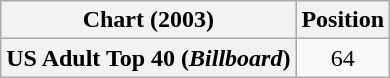<table class="wikitable plainrowheaders" style="text-align:center">
<tr>
<th scope="col">Chart (2003)</th>
<th scope="col">Position</th>
</tr>
<tr>
<th scope="row">US Adult Top 40 (<em>Billboard</em>)</th>
<td>64</td>
</tr>
</table>
